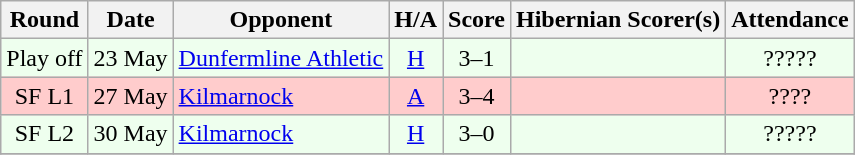<table class="wikitable" style="text-align:center">
<tr>
<th>Round</th>
<th>Date</th>
<th>Opponent</th>
<th>H/A</th>
<th>Score</th>
<th>Hibernian Scorer(s)</th>
<th>Attendance</th>
</tr>
<tr bgcolor=#EEFFEE>
<td>Play off</td>
<td align=left>23 May</td>
<td align=left><a href='#'>Dunfermline Athletic</a></td>
<td><a href='#'>H</a></td>
<td>3–1</td>
<td align=left></td>
<td>?????</td>
</tr>
<tr bgcolor=#FFCCCC>
<td>SF L1</td>
<td align=left>27 May</td>
<td align=left><a href='#'>Kilmarnock</a></td>
<td><a href='#'>A</a></td>
<td>3–4</td>
<td align=left></td>
<td>????</td>
</tr>
<tr bgcolor=#EEFFEE>
<td>SF L2</td>
<td align=left>30 May</td>
<td align=left><a href='#'>Kilmarnock</a></td>
<td><a href='#'>H</a></td>
<td>3–0</td>
<td align=left></td>
<td>?????</td>
</tr>
<tr>
</tr>
</table>
